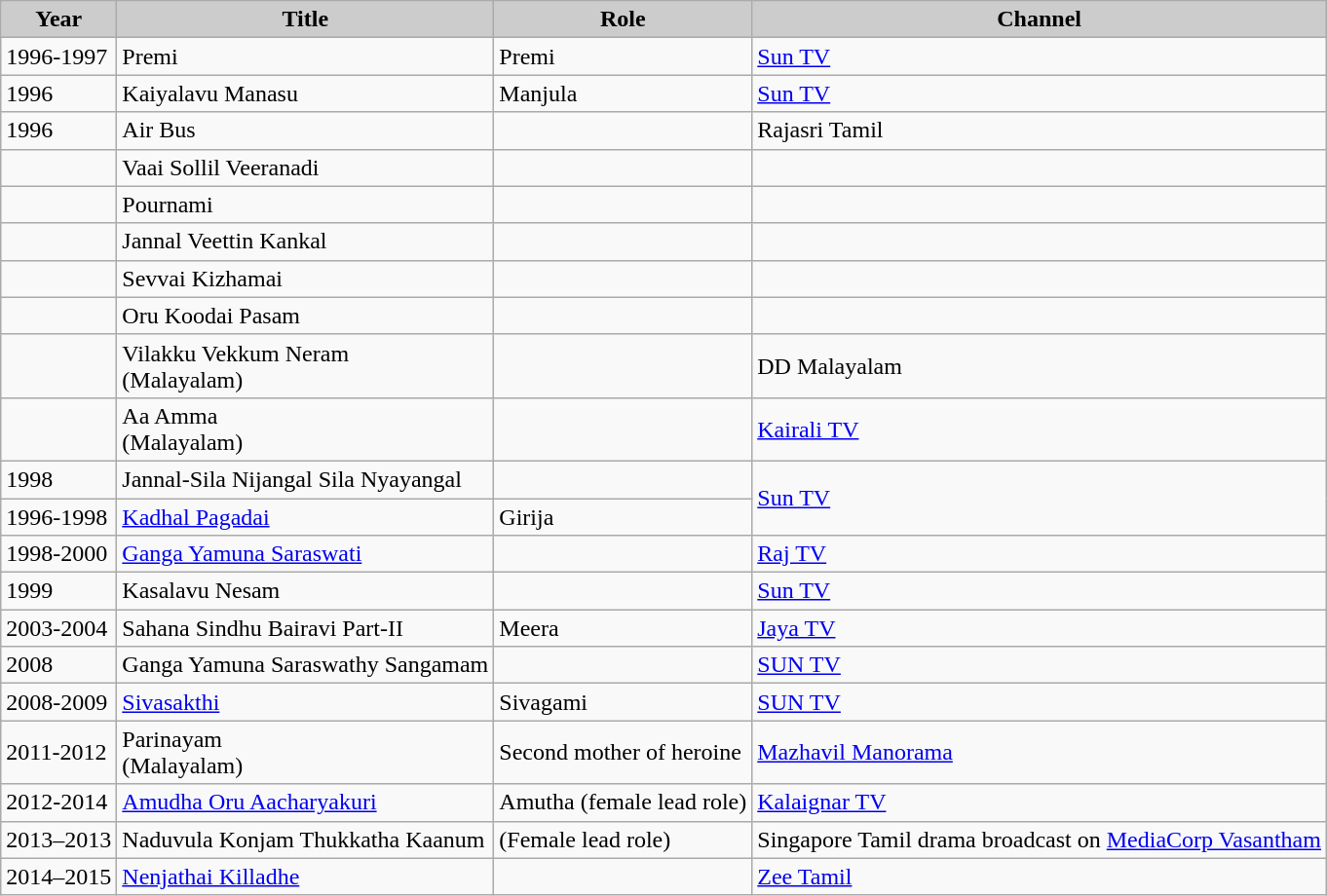<table class="wikitable">
<tr>
<th style="background:#ccc;">Year</th>
<th style="background:#ccc;">Title</th>
<th style="background:#ccc;">Role</th>
<th style="background:#ccc;">Channel</th>
</tr>
<tr>
<td>1996-1997</td>
<td>Premi</td>
<td>Premi</td>
<td><a href='#'>Sun TV</a></td>
</tr>
<tr>
<td>1996</td>
<td>Kaiyalavu Manasu</td>
<td>Manjula</td>
<td><a href='#'>Sun TV</a></td>
</tr>
<tr>
<td>1996</td>
<td>Air Bus</td>
<td></td>
<td>Rajasri Tamil</td>
</tr>
<tr>
<td></td>
<td>Vaai Sollil Veeranadi</td>
<td></td>
<td></td>
</tr>
<tr>
<td></td>
<td>Pournami</td>
<td></td>
<td></td>
</tr>
<tr>
<td></td>
<td>Jannal Veettin Kankal</td>
<td></td>
<td></td>
</tr>
<tr>
<td></td>
<td>Sevvai Kizhamai</td>
<td></td>
<td></td>
</tr>
<tr>
<td></td>
<td>Oru Koodai Pasam</td>
<td></td>
<td></td>
</tr>
<tr>
<td></td>
<td>Vilakku Vekkum Neram<br> (Malayalam)</td>
<td></td>
<td>DD Malayalam</td>
</tr>
<tr>
<td></td>
<td>Aa Amma <br> (Malayalam)</td>
<td></td>
<td><a href='#'>Kairali TV</a></td>
</tr>
<tr>
<td>1998</td>
<td>Jannal-Sila Nijangal Sila Nyayangal</td>
<td></td>
<td rowspan=2><a href='#'>Sun TV</a></td>
</tr>
<tr>
<td>1996-1998</td>
<td><a href='#'>Kadhal Pagadai</a></td>
<td>Girija</td>
</tr>
<tr>
<td>1998-2000</td>
<td><a href='#'>Ganga Yamuna Saraswati</a></td>
<td></td>
<td><a href='#'>Raj TV</a></td>
</tr>
<tr>
<td>1999</td>
<td>Kasalavu Nesam</td>
<td></td>
<td><a href='#'>Sun TV</a></td>
</tr>
<tr>
<td>2003-2004</td>
<td>Sahana Sindhu Bairavi Part-II</td>
<td>Meera</td>
<td><a href='#'>Jaya TV</a></td>
</tr>
<tr>
<td>2008</td>
<td>Ganga Yamuna Saraswathy Sangamam</td>
<td></td>
<td><a href='#'>SUN TV</a></td>
</tr>
<tr>
<td>2008-2009</td>
<td><a href='#'>Sivasakthi</a></td>
<td>Sivagami</td>
<td><a href='#'>SUN TV</a></td>
</tr>
<tr>
<td>2011-2012</td>
<td>Parinayam<br>(Malayalam)</td>
<td>Second mother of heroine</td>
<td><a href='#'>Mazhavil Manorama</a></td>
</tr>
<tr>
<td>2012-2014</td>
<td><a href='#'>Amudha Oru Aacharyakuri</a></td>
<td>Amutha (female lead role)</td>
<td><a href='#'>Kalaignar TV</a></td>
</tr>
<tr>
<td>2013–2013</td>
<td>Naduvula Konjam Thukkatha Kaanum</td>
<td>(Female lead role)</td>
<td>Singapore Tamil drama broadcast on <a href='#'>MediaCorp Vasantham</a></td>
</tr>
<tr>
<td>2014–2015</td>
<td><a href='#'>Nenjathai Killadhe</a></td>
<td></td>
<td><a href='#'>Zee Tamil</a></td>
</tr>
</table>
